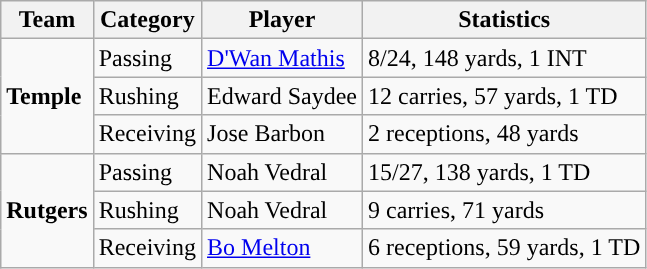<table class="wikitable" style="float: left;">
<tr>
<th>Team</th>
<th>Category</th>
<th>Player</th>
<th>Statistics</th>
</tr>
<tr>
<td rowspan=3><strong>Temple</strong></td>
<td>Passing</td>
<td><a href='#'>D'Wan Mathis</a></td>
<td>8/24, 148 yards, 1 INT</td>
</tr>
<tr>
<td>Rushing</td>
<td>Edward Saydee</td>
<td>12 carries, 57 yards, 1 TD</td>
</tr>
<tr>
<td>Receiving</td>
<td>Jose Barbon</td>
<td>2 receptions, 48 yards</td>
</tr>
<tr>
<td rowspan=3><strong>Rutgers</strong></td>
<td>Passing</td>
<td>Noah Vedral</td>
<td>15/27, 138 yards, 1 TD</td>
</tr>
<tr>
<td>Rushing</td>
<td>Noah Vedral</td>
<td>9 carries, 71 yards</td>
</tr>
<tr>
<td>Receiving</td>
<td><a href='#'>Bo Melton</a></td>
<td>6 receptions, 59 yards, 1 TD</td>
</tr>
</table>
